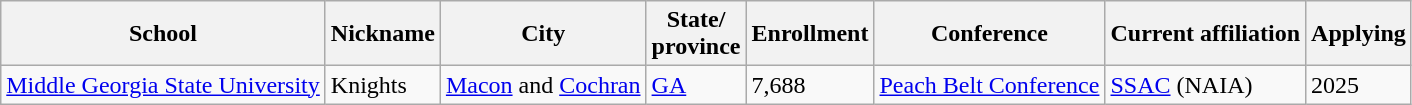<table class="wikitable plainrowheaders">
<tr>
<th>School</th>
<th>Nickname</th>
<th>City</th>
<th>State/<br>province</th>
<th>Enrollment</th>
<th>Conference</th>
<th>Current affiliation</th>
<th>Applying</th>
</tr>
<tr>
<td><a href='#'>Middle Georgia State University</a></td>
<td>Knights</td>
<td><a href='#'>Macon</a> and <a href='#'>Cochran</a></td>
<td><a href='#'>GA</a></td>
<td>7,688</td>
<td><a href='#'>Peach Belt Conference</a></td>
<td><a href='#'>SSAC</a> (NAIA)</td>
<td>2025</td>
</tr>
</table>
